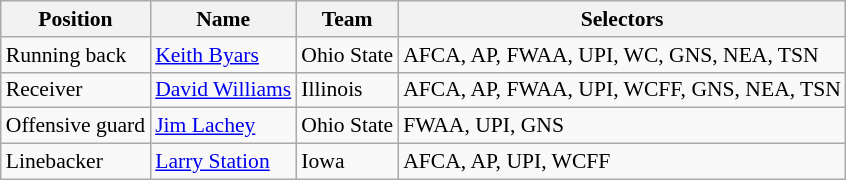<table class="wikitable" style="font-size: 90%">
<tr>
<th>Position</th>
<th>Name</th>
<th>Team</th>
<th>Selectors</th>
</tr>
<tr>
<td>Running back</td>
<td><a href='#'>Keith Byars</a></td>
<td>Ohio State</td>
<td>AFCA, AP, FWAA, UPI, WC, GNS, NEA, TSN</td>
</tr>
<tr>
<td>Receiver</td>
<td><a href='#'>David Williams</a></td>
<td>Illinois</td>
<td>AFCA, AP, FWAA, UPI, WCFF, GNS, NEA, TSN</td>
</tr>
<tr>
<td>Offensive guard</td>
<td><a href='#'>Jim Lachey</a></td>
<td>Ohio State</td>
<td>FWAA, UPI, GNS</td>
</tr>
<tr>
<td>Linebacker</td>
<td><a href='#'>Larry Station</a></td>
<td>Iowa</td>
<td>AFCA, AP, UPI, WCFF</td>
</tr>
</table>
